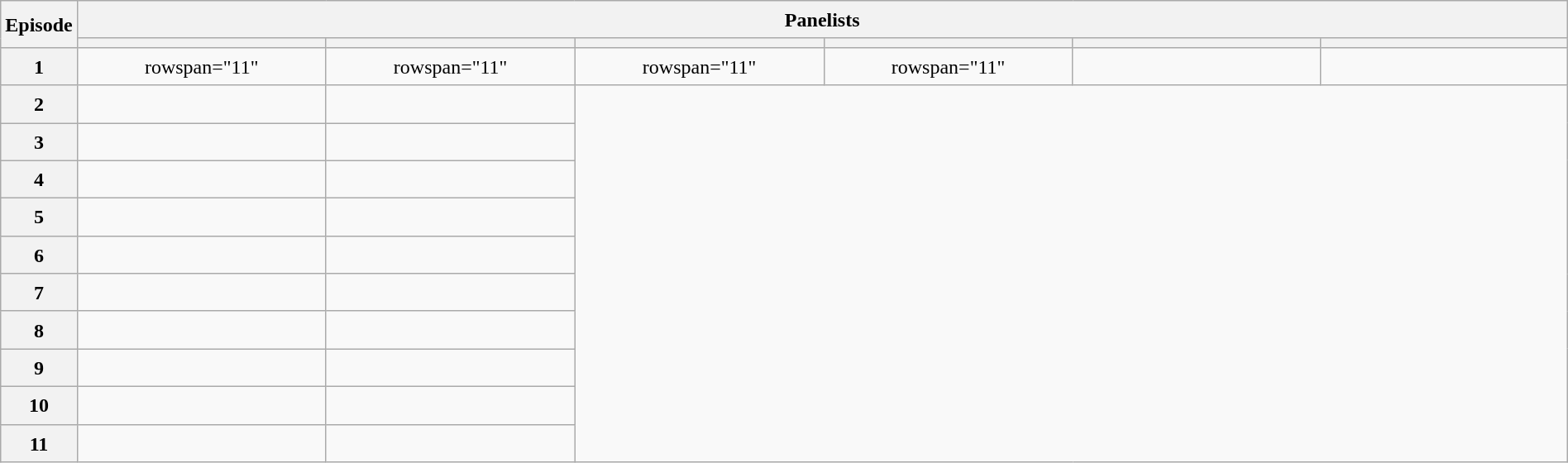<table class="wikitable plainrowheaders mw-collapsible" style="text-align:center; line-height:23px; width:100%;">
<tr>
<th rowspan="2" width="1%">Episode</th>
<th colspan="6">Panelists</th>
</tr>
<tr>
<th width="16%"></th>
<th width="16%"></th>
<th width="16%"></th>
<th width="16%"></th>
<th width="16%"></th>
<th width="16%"></th>
</tr>
<tr>
<th>1</th>
<td>rowspan="11" </td>
<td>rowspan="11" </td>
<td>rowspan="11" </td>
<td>rowspan="11" </td>
<td></td>
<td></td>
</tr>
<tr>
<th>2</th>
<td></td>
<td></td>
</tr>
<tr>
<th>3</th>
<td></td>
<td></td>
</tr>
<tr>
<th>4</th>
<td></td>
<td></td>
</tr>
<tr>
<th>5</th>
<td></td>
<td></td>
</tr>
<tr>
<th>6</th>
<td></td>
<td></td>
</tr>
<tr>
<th>7</th>
<td></td>
<td></td>
</tr>
<tr>
<th>8</th>
<td></td>
<td></td>
</tr>
<tr>
<th>9</th>
<td></td>
<td></td>
</tr>
<tr>
<th>10</th>
<td></td>
<td></td>
</tr>
<tr>
<th>11</th>
<td></td>
<td></td>
</tr>
</table>
